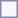<table style="border:1px solid #8888aa; background-color:#f7f8ff; padding:5px; font-size:95%; margin: 0px 12px 12px 0px;">
</table>
